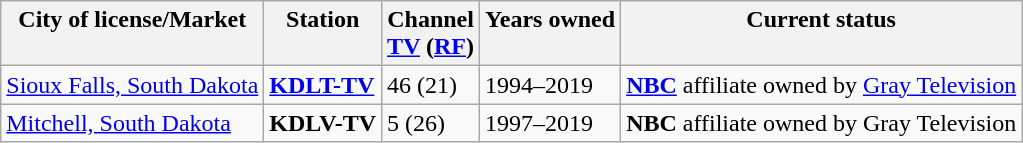<table class="wikitable">
<tr style="vertical-align: top; text-align: left;">
<th>City of license/Market</th>
<th>Station</th>
<th>Channel<br><a href='#'>TV</a> (<a href='#'>RF</a>)</th>
<th>Years owned</th>
<th>Current status</th>
</tr>
<tr style="vertical-align: top; text-align: left;">
<td><a href='#'>Sioux Falls, South Dakota</a></td>
<td><strong><a href='#'>KDLT-TV</a></strong></td>
<td>46 (21)</td>
<td>1994–2019</td>
<td><strong><a href='#'>NBC</a></strong> affiliate owned by <a href='#'>Gray Television</a></td>
</tr>
<tr style="vertical-align: top; text-align: left;">
<td><a href='#'>Mitchell, South Dakota</a></td>
<td><strong>KDLV-TV</strong><br></td>
<td>5 (26)</td>
<td>1997–2019</td>
<td><strong>NBC</strong> affiliate owned by Gray Television</td>
</tr>
</table>
